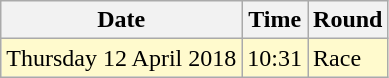<table class="wikitable">
<tr>
<th>Date</th>
<th>Time</th>
<th>Round</th>
</tr>
<tr>
<td style=background:lemonchiffon>Thursday 12 April 2018</td>
<td style=background:lemonchiffon>10:31</td>
<td style=background:lemonchiffon>Race</td>
</tr>
</table>
